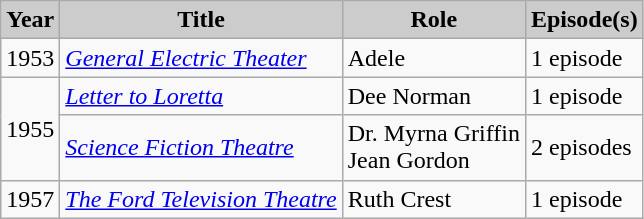<table class="wikitable">
<tr>
<th style="background:#ccc;">Year</th>
<th style="background:#ccc;">Title</th>
<th style="background:#ccc;">Role</th>
<th style="background:#ccc;">Episode(s)</th>
</tr>
<tr>
<td>1953</td>
<td><em><a href='#'>General Electric Theater</a></em></td>
<td>Adele</td>
<td>1 episode</td>
</tr>
<tr>
<td rowspan=2>1955</td>
<td><em><a href='#'>Letter to Loretta</a></em></td>
<td>Dee Norman</td>
<td>1 episode</td>
</tr>
<tr>
<td><em><a href='#'>Science Fiction Theatre</a></em></td>
<td>Dr. Myrna Griffin<br>Jean Gordon</td>
<td>2 episodes</td>
</tr>
<tr>
<td>1957</td>
<td><em><a href='#'>The Ford Television Theatre</a></em></td>
<td>Ruth Crest</td>
<td>1 episode</td>
</tr>
</table>
